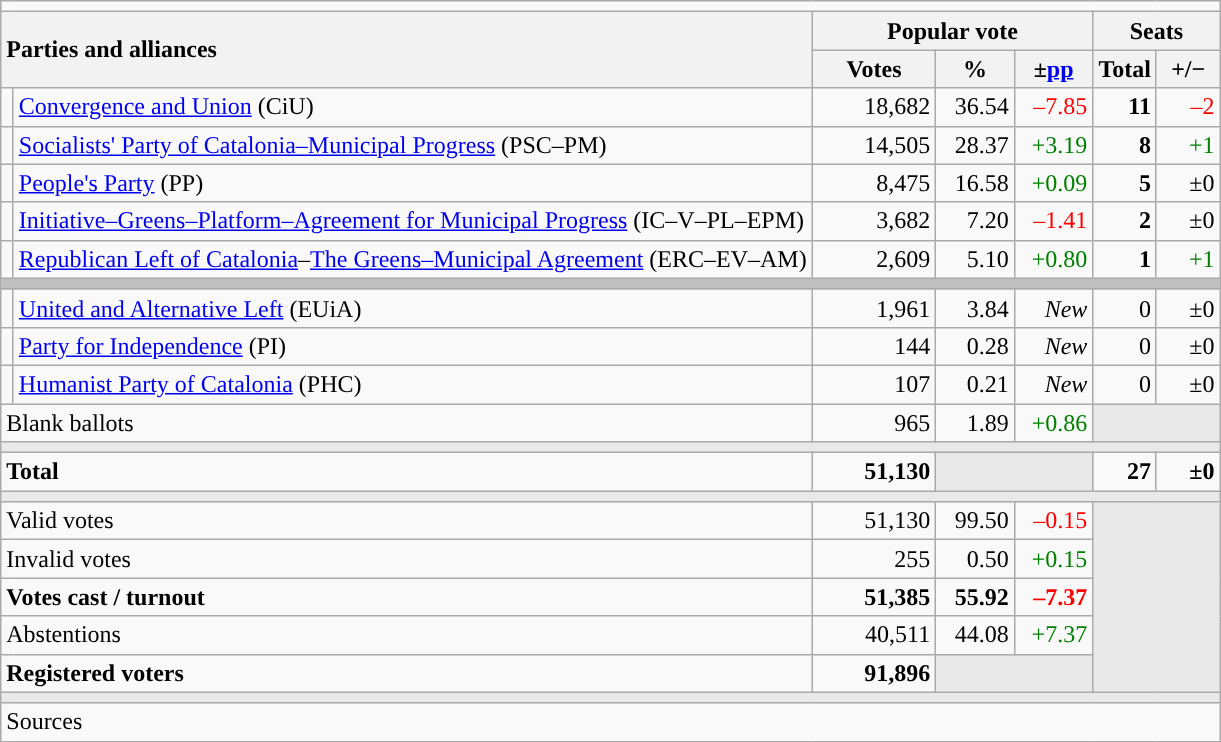<table class="wikitable" style="text-align:right;">
<tr>
<td colspan="7"></td>
</tr>
<tr>
<th style="text-align:left;" rowspan="2" colspan="2" width="525">Parties and alliances</th>
<th colspan="3">Popular vote</th>
<th colspan="2">Seats</th>
</tr>
<tr>
<th width="75">Votes</th>
<th width="45">%</th>
<th width="45">±<a href='#'>pp</a></th>
<th width="35">Total</th>
<th width="35">+/−</th>
</tr>
<tr>
<td width="1" style="color:inherit;background:"></td>
<td align="left"><a href='#'>Convergence and Union</a> (CiU)</td>
<td>18,682</td>
<td>36.54</td>
<td style="color:red;">–7.85</td>
<td><strong>11</strong></td>
<td style="color:red;">–2</td>
</tr>
<tr>
<td style="color:inherit;background:"></td>
<td align="left"><a href='#'>Socialists' Party of Catalonia–Municipal Progress</a> (PSC–PM)</td>
<td>14,505</td>
<td>28.37</td>
<td style="color:green;">+3.19</td>
<td><strong>8</strong></td>
<td style="color:green;">+1</td>
</tr>
<tr>
<td style="color:inherit;background:"></td>
<td align="left"><a href='#'>People's Party</a> (PP)</td>
<td>8,475</td>
<td>16.58</td>
<td style="color:green;">+0.09</td>
<td><strong>5</strong></td>
<td>±0</td>
</tr>
<tr>
<td style="color:inherit;background:"></td>
<td align="left"><a href='#'>Initiative–Greens–Platform–Agreement for Municipal Progress</a> (IC–V–PL–EPM)</td>
<td>3,682</td>
<td>7.20</td>
<td style="color:red;">–1.41</td>
<td><strong>2</strong></td>
<td>±0</td>
</tr>
<tr>
<td style="color:inherit;background:"></td>
<td align="left"><a href='#'>Republican Left of Catalonia</a>–<a href='#'>The Greens–Municipal Agreement</a> (ERC–EV–AM)</td>
<td>2,609</td>
<td>5.10</td>
<td style="color:green;">+0.80</td>
<td><strong>1</strong></td>
<td style="color:green;">+1</td>
</tr>
<tr>
<td colspan="7" style="color:inherit;background:#C0C0C0"></td>
</tr>
<tr>
<td style="color:inherit;background:"></td>
<td align="left"><a href='#'>United and Alternative Left</a> (EUiA)</td>
<td>1,961</td>
<td>3.84</td>
<td><em>New</em></td>
<td>0</td>
<td>±0</td>
</tr>
<tr>
<td style="color:inherit;background:"></td>
<td align="left"><a href='#'>Party for Independence</a> (PI)</td>
<td>144</td>
<td>0.28</td>
<td><em>New</em></td>
<td>0</td>
<td>±0</td>
</tr>
<tr>
<td style="color:inherit;background:"></td>
<td align="left"><a href='#'>Humanist Party of Catalonia</a> (PHC)</td>
<td>107</td>
<td>0.21</td>
<td><em>New</em></td>
<td>0</td>
<td>±0</td>
</tr>
<tr>
<td align="left" colspan="2">Blank ballots</td>
<td>965</td>
<td>1.89</td>
<td style="color:green;">+0.86</td>
<td style="color:inherit;background:#E9E9E9" colspan="2"></td>
</tr>
<tr>
<td colspan="7" style="color:inherit;background:#E9E9E9"></td>
</tr>
<tr style="font-weight:bold;">
<td align="left" colspan="2">Total</td>
<td>51,130</td>
<td bgcolor="#E9E9E9" colspan="2"></td>
<td>27</td>
<td>±0</td>
</tr>
<tr>
<td colspan="7" style="color:inherit;background:#E9E9E9"></td>
</tr>
<tr>
<td align="left" colspan="2">Valid votes</td>
<td>51,130</td>
<td>99.50</td>
<td style="color:red;">–0.15</td>
<td bgcolor="#E9E9E9" colspan="2" rowspan="5"></td>
</tr>
<tr>
<td align="left" colspan="2">Invalid votes</td>
<td>255</td>
<td>0.50</td>
<td style="color:green;">+0.15</td>
</tr>
<tr style="font-weight:bold;">
<td align="left" colspan="2">Votes cast / turnout</td>
<td>51,385</td>
<td>55.92</td>
<td style="color:red;">–7.37</td>
</tr>
<tr>
<td align="left" colspan="2">Abstentions</td>
<td>40,511</td>
<td>44.08</td>
<td style="color:green;">+7.37</td>
</tr>
<tr style="font-weight:bold;">
<td align="left" colspan="2">Registered voters</td>
<td>91,896</td>
<td bgcolor="#E9E9E9" colspan="2"></td>
</tr>
<tr>
<td colspan="7" style="color:inherit;background:#E9E9E9"></td>
</tr>
<tr>
<td align="left" colspan="7">Sources</td>
</tr>
</table>
